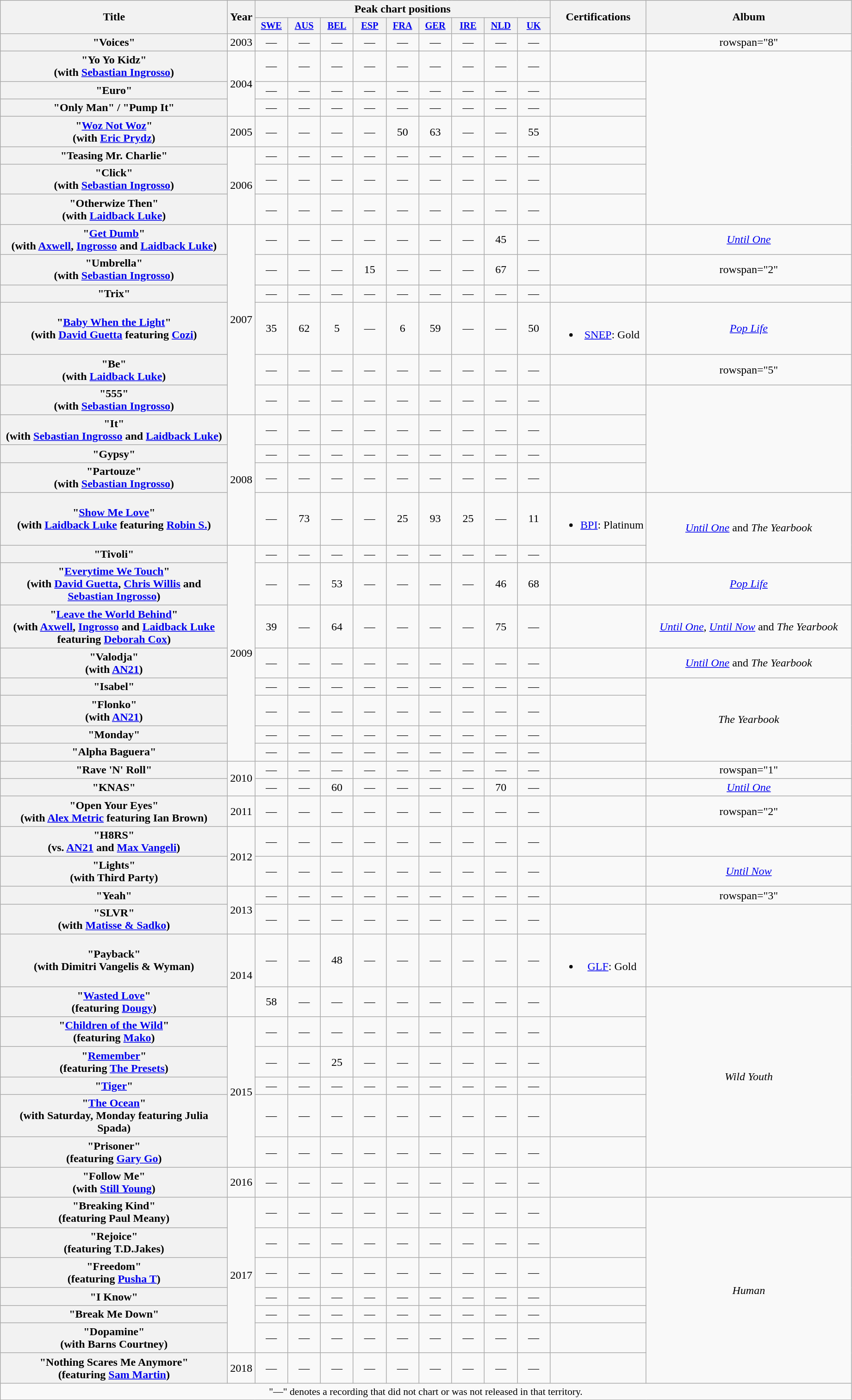<table class="wikitable plainrowheaders" style="text-align:center;">
<tr>
<th scope="col" rowspan="2" style="width:20em;">Title</th>
<th scope="col" rowspan="2" style="width:1.5em;">Year</th>
<th scope="col" colspan="9">Peak chart positions</th>
<th scope="col" rowspan="2">Certifications</th>
<th scope="col" rowspan="2" style="width:18em;">Album</th>
</tr>
<tr>
<th scope="col" style="width:3em;font-size:85%;"><a href='#'>SWE</a><br></th>
<th scope="col" style="width:3em;font-size:85%;"><a href='#'>AUS</a><br></th>
<th scope="col" style="width:3em;font-size:85%;"><a href='#'>BEL</a><br></th>
<th scope="col" style="width:3em;font-size:85%;"><a href='#'>ESP</a><br></th>
<th scope="col" style="width:3em;font-size:85%;"><a href='#'>FRA</a><br></th>
<th scope="col" style="width:3em;font-size:85%;"><a href='#'>GER</a><br></th>
<th scope="col" style="width:3em;font-size:85%;"><a href='#'>IRE</a><br></th>
<th scope="col" style="width:3em;font-size:85%;"><a href='#'>NLD</a><br></th>
<th scope="col" style="width:3em;font-size:85%;"><a href='#'>UK</a><br></th>
</tr>
<tr>
<th scope="row">"Voices"</th>
<td>2003</td>
<td>—</td>
<td>—</td>
<td>—</td>
<td>—</td>
<td>—</td>
<td>—</td>
<td>—</td>
<td>—</td>
<td>—</td>
<td></td>
<td>rowspan="8" </td>
</tr>
<tr>
<th scope="row">"Yo Yo Kidz"<br><span>(with <a href='#'>Sebastian Ingrosso</a>)</span></th>
<td rowspan="3">2004</td>
<td>—</td>
<td>—</td>
<td>—</td>
<td>—</td>
<td>—</td>
<td>—</td>
<td>—</td>
<td>—</td>
<td>—</td>
<td></td>
</tr>
<tr>
<th scope="row">"Euro"</th>
<td>—</td>
<td>—</td>
<td>—</td>
<td>—</td>
<td>—</td>
<td>—</td>
<td>—</td>
<td>—</td>
<td>—</td>
<td></td>
</tr>
<tr>
<th scope="row">"Only Man" / "Pump It"</th>
<td>—</td>
<td>—</td>
<td>—</td>
<td>—</td>
<td>—</td>
<td>—</td>
<td>—</td>
<td>—</td>
<td>—</td>
<td></td>
</tr>
<tr>
<th scope="row">"<a href='#'>Woz Not Woz</a>"<br><span>(with <a href='#'>Eric Prydz</a>)</span></th>
<td>2005</td>
<td>—</td>
<td>—</td>
<td>—</td>
<td>—</td>
<td>50</td>
<td>63</td>
<td>—</td>
<td>—</td>
<td>55</td>
<td></td>
</tr>
<tr>
<th scope="row">"Teasing Mr. Charlie"</th>
<td rowspan="3">2006</td>
<td>—</td>
<td>—</td>
<td>—</td>
<td>—</td>
<td>—</td>
<td>—</td>
<td>—</td>
<td>—</td>
<td>—</td>
<td></td>
</tr>
<tr>
<th scope="row">"Click"<br><span>(with <a href='#'>Sebastian Ingrosso</a>)</span></th>
<td>—</td>
<td>—</td>
<td>—</td>
<td>—</td>
<td>—</td>
<td>—</td>
<td>—</td>
<td>—</td>
<td>—</td>
<td></td>
</tr>
<tr>
<th scope="row">"Otherwize Then"<br><span>(with <a href='#'>Laidback Luke</a>)</span></th>
<td>—</td>
<td>—</td>
<td>—</td>
<td>—</td>
<td>—</td>
<td>—</td>
<td>—</td>
<td>—</td>
<td>—</td>
<td></td>
</tr>
<tr>
<th scope="row">"<a href='#'>Get Dumb</a>"<br><span>(with <a href='#'>Axwell</a>, <a href='#'>Ingrosso</a> and <a href='#'>Laidback Luke</a>)</span></th>
<td rowspan="6">2007</td>
<td>—</td>
<td>—</td>
<td>—</td>
<td>—</td>
<td>—</td>
<td>—</td>
<td>—</td>
<td>45</td>
<td>—</td>
<td></td>
<td><em><a href='#'>Until One</a></em></td>
</tr>
<tr>
<th scope="row">"Umbrella"<br><span>(with <a href='#'>Sebastian Ingrosso</a>)</span></th>
<td>—</td>
<td>—</td>
<td>—</td>
<td>15</td>
<td>—</td>
<td>—</td>
<td>—</td>
<td>67</td>
<td>—</td>
<td></td>
<td>rowspan="2" </td>
</tr>
<tr>
<th scope="row">"Trix"</th>
<td>—</td>
<td>—</td>
<td>—</td>
<td>—</td>
<td>—</td>
<td>—</td>
<td>—</td>
<td>—</td>
<td>—</td>
<td></td>
</tr>
<tr>
<th scope="row">"<a href='#'>Baby When the Light</a>"<br><span>(with <a href='#'>David Guetta</a> featuring <a href='#'>Cozi</a>)</span></th>
<td>35</td>
<td>62</td>
<td>5</td>
<td>—</td>
<td>6</td>
<td>59</td>
<td>—</td>
<td>—</td>
<td>50</td>
<td><br><ul><li><a href='#'>SNEP</a>: Gold</li></ul></td>
<td><em><a href='#'>Pop Life</a></em></td>
</tr>
<tr>
<th scope="row">"Be"<br><span>(with  <a href='#'>Laidback Luke</a>)</span></th>
<td>—</td>
<td>—</td>
<td>—</td>
<td>—</td>
<td>—</td>
<td>—</td>
<td>—</td>
<td>—</td>
<td>—</td>
<td></td>
<td>rowspan="5" </td>
</tr>
<tr>
<th scope="row">"555"<br><span>(with <a href='#'>Sebastian Ingrosso</a>)</span></th>
<td>—</td>
<td>—</td>
<td>—</td>
<td>—</td>
<td>—</td>
<td>—</td>
<td>—</td>
<td>—</td>
<td>—</td>
<td></td>
</tr>
<tr>
<th scope="row">"It"<br><span>(with <a href='#'>Sebastian Ingrosso</a> and <a href='#'>Laidback Luke</a>)</span></th>
<td rowspan="4">2008</td>
<td>—</td>
<td>—</td>
<td>—</td>
<td>—</td>
<td>—</td>
<td>—</td>
<td>—</td>
<td>—</td>
<td>—</td>
<td></td>
</tr>
<tr>
<th scope="row">"Gypsy"</th>
<td>—</td>
<td>—</td>
<td>—</td>
<td>—</td>
<td>—</td>
<td>—</td>
<td>—</td>
<td>—</td>
<td>—</td>
<td></td>
</tr>
<tr>
<th scope="row">"Partouze"<br><span>(with <a href='#'>Sebastian Ingrosso</a>)</span></th>
<td>—</td>
<td>—</td>
<td>—</td>
<td>—</td>
<td>—</td>
<td>—</td>
<td>—</td>
<td>—</td>
<td>—</td>
<td></td>
</tr>
<tr>
<th scope="row">"<a href='#'>Show Me Love</a>"<br><span>(with <a href='#'>Laidback Luke</a> featuring <a href='#'>Robin S.</a>)</span></th>
<td>—</td>
<td>73</td>
<td>—</td>
<td>—</td>
<td>25</td>
<td>93</td>
<td>25</td>
<td>—</td>
<td>11</td>
<td><br><ul><li><a href='#'>BPI</a>: Platinum</li></ul></td>
<td rowspan="2"><em><a href='#'>Until One</a></em> and <em>The Yearbook</em></td>
</tr>
<tr>
<th scope="row">"Tivoli"</th>
<td rowspan="8">2009</td>
<td>—</td>
<td>—</td>
<td>—</td>
<td>—</td>
<td>—</td>
<td>—</td>
<td>—</td>
<td>—</td>
<td>—</td>
<td></td>
</tr>
<tr>
<th scope="row">"<a href='#'>Everytime We Touch</a>"<br><span>(with <a href='#'>David Guetta</a>, <a href='#'>Chris Willis</a> and <a href='#'>Sebastian Ingrosso</a>)</span></th>
<td>—</td>
<td>—</td>
<td>53</td>
<td>—</td>
<td>—</td>
<td>—</td>
<td>—</td>
<td>46</td>
<td>68</td>
<td></td>
<td><em><a href='#'>Pop Life</a></em></td>
</tr>
<tr>
<th scope="row">"<a href='#'>Leave the World Behind</a>"<br><span>(with <a href='#'>Axwell</a>, <a href='#'>Ingrosso</a> and <a href='#'>Laidback Luke</a> featuring <a href='#'>Deborah Cox</a>)</span></th>
<td>39</td>
<td>—</td>
<td>64</td>
<td>—</td>
<td>—</td>
<td>—</td>
<td>—</td>
<td>75</td>
<td>—</td>
<td></td>
<td><em><a href='#'>Until One</a></em>, <em><a href='#'>Until Now</a></em> and <em>The Yearbook</em></td>
</tr>
<tr>
<th scope="row">"Valodja"<br><span>(with <a href='#'>AN21</a>)</span></th>
<td>—</td>
<td>—</td>
<td>—</td>
<td>—</td>
<td>—</td>
<td>—</td>
<td>—</td>
<td>—</td>
<td>—</td>
<td></td>
<td><em><a href='#'>Until One</a></em> and <em>The Yearbook</em></td>
</tr>
<tr>
<th scope="row">"Isabel"</th>
<td>—</td>
<td>—</td>
<td>—</td>
<td>—</td>
<td>—</td>
<td>—</td>
<td>—</td>
<td>—</td>
<td>—</td>
<td></td>
<td rowspan="4"><em>The Yearbook</em></td>
</tr>
<tr>
<th scope="row">"Flonko"<br><span>(with <a href='#'>AN21</a>)</span></th>
<td>—</td>
<td>—</td>
<td>—</td>
<td>—</td>
<td>—</td>
<td>—</td>
<td>—</td>
<td>—</td>
<td>—</td>
<td></td>
</tr>
<tr>
<th scope="row">"Monday"</th>
<td>—</td>
<td>—</td>
<td>—</td>
<td>—</td>
<td>—</td>
<td>—</td>
<td>—</td>
<td>—</td>
<td>—</td>
<td></td>
</tr>
<tr>
<th scope="row">"Alpha Baguera"</th>
<td>—</td>
<td>—</td>
<td>—</td>
<td>—</td>
<td>—</td>
<td>—</td>
<td>—</td>
<td>—</td>
<td>—</td>
<td></td>
</tr>
<tr>
<th scope="row">"Rave 'N' Roll"</th>
<td rowspan="2">2010</td>
<td>—</td>
<td>—</td>
<td>—</td>
<td>—</td>
<td>—</td>
<td>—</td>
<td>—</td>
<td>—</td>
<td>—</td>
<td></td>
<td>rowspan="1" </td>
</tr>
<tr>
<th scope="row">"KNAS"</th>
<td>—</td>
<td>—</td>
<td>60</td>
<td>—</td>
<td>—</td>
<td>—</td>
<td>—</td>
<td>70</td>
<td>—</td>
<td></td>
<td><em><a href='#'>Until One</a></em></td>
</tr>
<tr>
<th scope="row">"Open Your Eyes" <br><span>(with <a href='#'>Alex Metric</a> featuring Ian Brown)</span></th>
<td>2011</td>
<td>—</td>
<td>—</td>
<td>—</td>
<td>—</td>
<td>—</td>
<td>—</td>
<td>—</td>
<td>—</td>
<td>—</td>
<td></td>
<td>rowspan="2" </td>
</tr>
<tr>
<th scope="row">"H8RS"<br><span>(vs. <a href='#'>AN21</a> and <a href='#'>Max Vangeli</a>)</span></th>
<td rowspan="2">2012</td>
<td>—</td>
<td>—</td>
<td>—</td>
<td>—</td>
<td>—</td>
<td>—</td>
<td>—</td>
<td>—</td>
<td>—</td>
<td></td>
</tr>
<tr>
<th scope="row">"Lights"<br><span>(with Third Party)</span></th>
<td>—</td>
<td>—</td>
<td>—</td>
<td>—</td>
<td>—</td>
<td>—</td>
<td>—</td>
<td>—</td>
<td>—</td>
<td></td>
<td><em><a href='#'>Until Now</a></em></td>
</tr>
<tr>
<th scope="row">"Yeah"</th>
<td rowspan="2">2013</td>
<td>—</td>
<td>—</td>
<td>—</td>
<td>—</td>
<td>—</td>
<td>—</td>
<td>—</td>
<td>—</td>
<td>—</td>
<td></td>
<td>rowspan="3" </td>
</tr>
<tr>
<th scope="row">"SLVR"<br><span>(with <a href='#'>Matisse & Sadko</a>)</span></th>
<td>—</td>
<td>—</td>
<td>—</td>
<td>—</td>
<td>—</td>
<td>—</td>
<td>—</td>
<td>—</td>
<td>—</td>
<td></td>
</tr>
<tr>
<th scope="row">"Payback"<br><span>(with Dimitri Vangelis & Wyman)</span></th>
<td rowspan="2">2014</td>
<td>—</td>
<td>—</td>
<td>48</td>
<td>—</td>
<td>—</td>
<td>—</td>
<td>—</td>
<td>—</td>
<td>—</td>
<td><br><ul><li><a href='#'>GLF</a>: Gold</li></ul></td>
</tr>
<tr>
<th scope="row">"<a href='#'>Wasted Love</a>"<br><span>(featuring <a href='#'>Dougy</a>)</span></th>
<td>58</td>
<td>—</td>
<td>—</td>
<td>—</td>
<td>—</td>
<td>—</td>
<td>—</td>
<td>—</td>
<td>—</td>
<td></td>
<td rowspan="6"><em>Wild Youth</em></td>
</tr>
<tr>
<th scope="row">"<a href='#'>Children of the Wild</a>"<br><span>(featuring <a href='#'>Mako</a>)</span></th>
<td rowspan="5">2015</td>
<td>—</td>
<td>—</td>
<td>—</td>
<td>—</td>
<td>—</td>
<td>—</td>
<td>—</td>
<td>—</td>
<td>—</td>
<td></td>
</tr>
<tr>
<th scope="row">"<a href='#'>Remember</a>"<br><span>(featuring <a href='#'>The Presets</a>)</span></th>
<td>—</td>
<td>—</td>
<td>25</td>
<td>—</td>
<td>—</td>
<td>—</td>
<td>—</td>
<td>—</td>
<td>—</td>
<td></td>
</tr>
<tr>
<th scope="row">"<a href='#'>Tiger</a>"<br></th>
<td>—</td>
<td>—</td>
<td>—</td>
<td>—</td>
<td>—</td>
<td>—</td>
<td>—</td>
<td>—</td>
<td>—</td>
<td></td>
</tr>
<tr>
<th scope="row">"<a href='#'>The Ocean</a>"<br><span>(with Saturday, Monday featuring Julia Spada)</span></th>
<td>—</td>
<td>—</td>
<td>—</td>
<td>—</td>
<td>—</td>
<td>—</td>
<td>—</td>
<td>—</td>
<td>—</td>
<td></td>
</tr>
<tr>
<th scope="row">"Prisoner"<br><span>(featuring <a href='#'>Gary Go</a>)</span></th>
<td>—</td>
<td>—</td>
<td>—</td>
<td>—</td>
<td>—</td>
<td>—</td>
<td>—</td>
<td>—</td>
<td>—</td>
<td></td>
</tr>
<tr>
<th scope="row">"Follow Me"<br><span>(with <a href='#'>Still Young</a>)</span></th>
<td>2016</td>
<td>—</td>
<td>—</td>
<td>—</td>
<td>—</td>
<td>—</td>
<td>—</td>
<td>—</td>
<td>—</td>
<td>—</td>
<td></td>
<td></td>
</tr>
<tr>
<th scope="row">"Breaking Kind"<br><span>(featuring Paul Meany)</span></th>
<td rowspan="6">2017</td>
<td>—</td>
<td>—</td>
<td>—</td>
<td>—</td>
<td>—</td>
<td>—</td>
<td>—</td>
<td>—</td>
<td>—</td>
<td></td>
<td rowspan="7"><em>Human</em></td>
</tr>
<tr>
<th scope="row">"Rejoice"<br><span>(featuring T.D.Jakes)</span></th>
<td>—</td>
<td>—</td>
<td>—</td>
<td>—</td>
<td>—</td>
<td>—</td>
<td>—</td>
<td>—</td>
<td>—</td>
<td></td>
</tr>
<tr>
<th scope="row">"Freedom"<br><span>(featuring <a href='#'>Pusha T</a>)</span></th>
<td>—</td>
<td>—</td>
<td>—</td>
<td>—</td>
<td>—</td>
<td>—</td>
<td>—</td>
<td>—</td>
<td>—</td>
<td></td>
</tr>
<tr>
<th scope="row">"I Know"</th>
<td>—</td>
<td>—</td>
<td>—</td>
<td>—</td>
<td>—</td>
<td>—</td>
<td>—</td>
<td>—</td>
<td>—</td>
<td></td>
</tr>
<tr>
<th scope="row">"Break Me Down"</th>
<td>—</td>
<td>—</td>
<td>—</td>
<td>—</td>
<td>—</td>
<td>—</td>
<td>—</td>
<td>—</td>
<td>—</td>
<td></td>
</tr>
<tr>
<th scope="row">"Dopamine"<br><span>(with Barns Courtney)</span></th>
<td>—</td>
<td>—</td>
<td>—</td>
<td>—</td>
<td>—</td>
<td>—</td>
<td>—</td>
<td>—</td>
<td>—</td>
<td></td>
</tr>
<tr>
<th scope="row">"Nothing Scares Me Anymore" <br><span>(featuring <a href='#'>Sam Martin</a>)</span></th>
<td>2018</td>
<td>—</td>
<td>—</td>
<td>—</td>
<td>—</td>
<td>—</td>
<td>—</td>
<td>—</td>
<td>—</td>
<td>—</td>
<td></td>
</tr>
<tr>
<td colspan="13" style="font-size:90%">"—" denotes a recording that did not chart or was not released in that territory.</td>
</tr>
</table>
